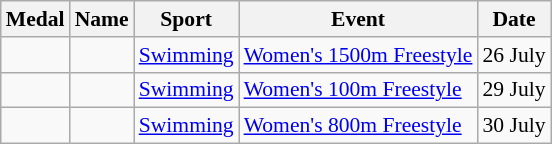<table class="wikitable sortable" style="font-size:90%">
<tr>
<th>Medal</th>
<th>Name</th>
<th>Sport</th>
<th>Event</th>
<th>Date</th>
</tr>
<tr>
<td></td>
<td></td>
<td><a href='#'>Swimming</a></td>
<td><a href='#'>Women's 1500m Freestyle</a></td>
<td>26 July</td>
</tr>
<tr>
<td></td>
<td></td>
<td><a href='#'>Swimming</a></td>
<td><a href='#'>Women's 100m Freestyle</a></td>
<td>29 July</td>
</tr>
<tr>
<td></td>
<td></td>
<td><a href='#'>Swimming</a></td>
<td><a href='#'>Women's 800m Freestyle</a></td>
<td>30 July</td>
</tr>
</table>
